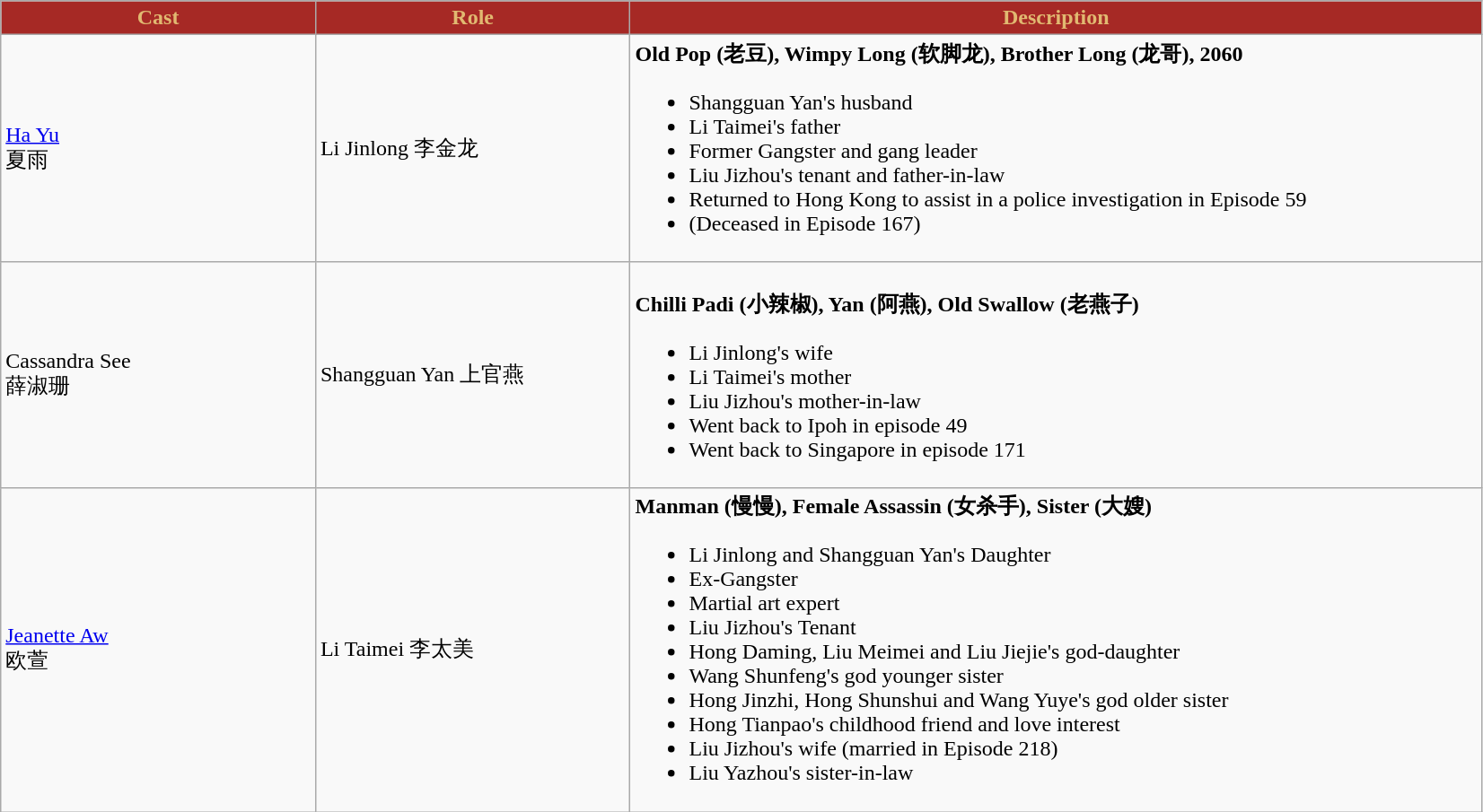<table class="wikitable">
<tr>
<th style="background:#A62925; color:#e1b971;width:17%">Cast</th>
<th style="background:#A62925; color:#e1b971;width:17%">Role</th>
<th style="background:#A62925; color:#e1b971;width:46%">Description</th>
</tr>
<tr>
<td><a href='#'>Ha Yu</a><br> 夏雨</td>
<td>Li Jinlong 李金龙</td>
<td><strong>Old Pop (老豆), Wimpy Long (软脚龙), Brother Long (龙哥), 2060</strong><br><ul><li>Shangguan Yan's husband</li><li>Li Taimei's father</li><li>Former Gangster and gang leader</li><li>Liu Jizhou's tenant and father-in-law</li><li>Returned to Hong Kong to assist in a police investigation in Episode 59</li><li>(Deceased in Episode 167)</li></ul></td>
</tr>
<tr>
<td>Cassandra See<br>薛淑珊</td>
<td>Shangguan Yan 上官燕</td>
<td><br><strong> Chilli Padi (小辣椒), Yan (阿燕), Old Swallow (老燕子)</strong><ul><li>Li Jinlong's wife</li><li>Li Taimei's mother</li><li>Liu Jizhou's mother-in-law</li><li>Went back to Ipoh in episode 49</li><li>Went back to Singapore in episode 171</li></ul></td>
</tr>
<tr>
<td><a href='#'>Jeanette Aw</a><br>欧萱</td>
<td>Li Taimei 李太美</td>
<td><strong>Manman (慢慢), Female Assassin (女杀手), Sister (大嫂)</strong><br><ul><li>Li Jinlong and Shangguan Yan's Daughter</li><li>Ex-Gangster</li><li>Martial art expert</li><li>Liu Jizhou's Tenant</li><li>Hong Daming, Liu Meimei and Liu Jiejie's god-daughter</li><li>Wang Shunfeng's god younger sister</li><li>Hong Jinzhi, Hong Shunshui and Wang Yuye's god older sister</li><li>Hong Tianpao's childhood friend and love interest</li><li>Liu Jizhou's wife (married in Episode 218)</li><li>Liu Yazhou's sister-in-law</li></ul></td>
</tr>
</table>
